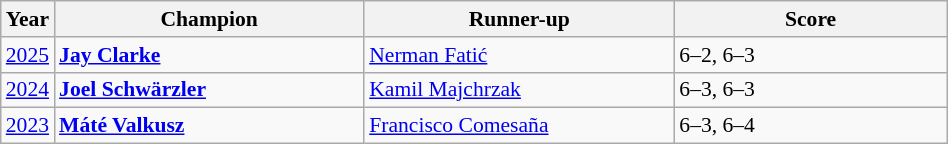<table class="wikitable" style="font-size:90%">
<tr>
<th>Year</th>
<th width="200">Champion</th>
<th width="200">Runner-up</th>
<th width="175">Score</th>
</tr>
<tr>
<td><a href='#'>2025</a></td>
<td> <strong><a href='#'>Jay Clarke</a></strong></td>
<td> <a href='#'>Nerman Fatić</a></td>
<td>6–2, 6–3</td>
</tr>
<tr>
<td><a href='#'>2024</a></td>
<td> <strong><a href='#'>Joel Schwärzler</a></strong></td>
<td> <a href='#'>Kamil Majchrzak</a></td>
<td>6–3, 6–3</td>
</tr>
<tr>
<td><a href='#'>2023</a></td>
<td> <strong><a href='#'>Máté Valkusz</a></strong></td>
<td> <a href='#'>Francisco Comesaña</a></td>
<td>6–3, 6–4</td>
</tr>
</table>
